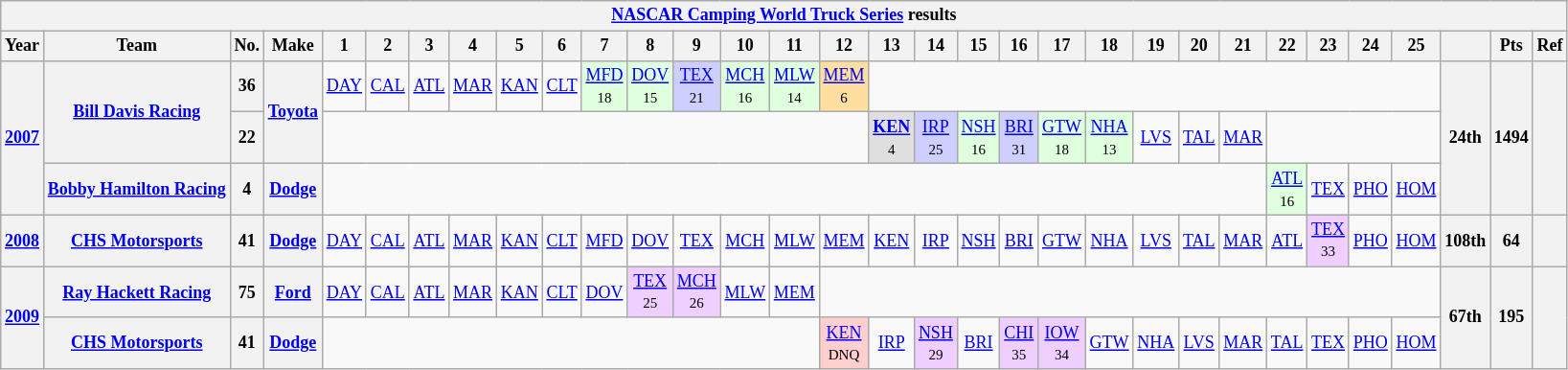<table class="wikitable" style="text-align:center; font-size:75%">
<tr>
<th colspan=45><a href='#'>NASCAR Camping World Truck Series</a> results</th>
</tr>
<tr>
<th>Year</th>
<th>Team</th>
<th>No.</th>
<th>Make</th>
<th>1</th>
<th>2</th>
<th>3</th>
<th>4</th>
<th>5</th>
<th>6</th>
<th>7</th>
<th>8</th>
<th>9</th>
<th>10</th>
<th>11</th>
<th>12</th>
<th>13</th>
<th>14</th>
<th>15</th>
<th>16</th>
<th>17</th>
<th>18</th>
<th>19</th>
<th>20</th>
<th>21</th>
<th>22</th>
<th>23</th>
<th>24</th>
<th>25</th>
<th></th>
<th>Pts</th>
<th>Ref</th>
</tr>
<tr>
<th rowspan=3><a href='#'>2007</a></th>
<th rowspan=2><a href='#'>Bill Davis Racing</a></th>
<th>36</th>
<th rowspan=2><a href='#'>Toyota</a></th>
<td><a href='#'>DAY</a></td>
<td><a href='#'>CAL</a></td>
<td><a href='#'>ATL</a></td>
<td><a href='#'>MAR</a></td>
<td><a href='#'>KAN</a></td>
<td><a href='#'>CLT</a></td>
<td style="background:#DFFFDF;"><a href='#'>MFD</a><br><small>18</small></td>
<td style="background:#DFFFDF;"><a href='#'>DOV</a><br><small>15</small></td>
<td style="background:#CFCFFF;"><a href='#'>TEX</a><br><small>21</small></td>
<td style="background:#DFFFDF;"><a href='#'>MCH</a><br><small>16</small></td>
<td style="background:#DFFFDF;"><a href='#'>MLW</a><br><small>14</small></td>
<td style="background:#FFDF9F;"><a href='#'>MEM</a><br><small>6</small></td>
<td colspan=13></td>
<th rowspan=3>24th</th>
<th rowspan=3>1494</th>
<th rowspan=3></th>
</tr>
<tr>
<th>22</th>
<td colspan=12></td>
<td style="background:#DFDFDF;"><strong><a href='#'>KEN</a></strong><br><small>4</small></td>
<td style="background:#CFCFFF;"><a href='#'>IRP</a><br><small>25</small></td>
<td style="background:#DFFFDF;"><a href='#'>NSH</a><br><small>16</small></td>
<td style="background:#CFCFFF;"><a href='#'>BRI</a><br><small>31</small></td>
<td style="background:#DFFFDF;"><a href='#'>GTW</a><br><small>18</small></td>
<td style="background:#DFFFDF;"><a href='#'>NHA</a><br><small>13</small></td>
<td><a href='#'>LVS</a></td>
<td><a href='#'>TAL</a></td>
<td><a href='#'>MAR</a></td>
<td colspan=4></td>
</tr>
<tr>
<th><a href='#'>Bobby Hamilton Racing</a></th>
<th>4</th>
<th><a href='#'>Dodge</a></th>
<td colspan=21></td>
<td style="background:#DFFFDF;"><a href='#'>ATL</a><br><small>16</small></td>
<td><a href='#'>TEX</a></td>
<td><a href='#'>PHO</a></td>
<td><a href='#'>HOM</a></td>
</tr>
<tr>
<th><a href='#'>2008</a></th>
<th><a href='#'>CHS Motorsports</a></th>
<th>41</th>
<th><a href='#'>Dodge</a></th>
<td><a href='#'>DAY</a></td>
<td><a href='#'>CAL</a></td>
<td><a href='#'>ATL</a></td>
<td><a href='#'>MAR</a></td>
<td><a href='#'>KAN</a></td>
<td><a href='#'>CLT</a></td>
<td><a href='#'>MFD</a></td>
<td><a href='#'>DOV</a></td>
<td><a href='#'>TEX</a></td>
<td><a href='#'>MCH</a></td>
<td><a href='#'>MLW</a></td>
<td><a href='#'>MEM</a></td>
<td><a href='#'>KEN</a></td>
<td><a href='#'>IRP</a></td>
<td><a href='#'>NSH</a></td>
<td><a href='#'>BRI</a></td>
<td><a href='#'>GTW</a></td>
<td><a href='#'>NHA</a></td>
<td><a href='#'>LVS</a></td>
<td><a href='#'>TAL</a></td>
<td><a href='#'>MAR</a></td>
<td><a href='#'>ATL</a></td>
<td style="background:#EFCFFF;"><a href='#'>TEX</a><br><small>33</small></td>
<td><a href='#'>PHO</a></td>
<td><a href='#'>HOM</a></td>
<th>108th</th>
<th>64</th>
<th></th>
</tr>
<tr>
<th rowspan=2><a href='#'>2009</a></th>
<th><a href='#'>Ray Hackett Racing</a></th>
<th>75</th>
<th><a href='#'>Ford</a></th>
<td><a href='#'>DAY</a></td>
<td><a href='#'>CAL</a></td>
<td><a href='#'>ATL</a></td>
<td><a href='#'>MAR</a></td>
<td><a href='#'>KAN</a></td>
<td><a href='#'>CLT</a></td>
<td><a href='#'>DOV</a></td>
<td style="background:#EFCFFF;"><a href='#'>TEX</a><br><small>25</small></td>
<td style="background:#EFCFFF;"><a href='#'>MCH</a><br><small>26</small></td>
<td><a href='#'>MLW</a></td>
<td><a href='#'>MEM</a></td>
<td colspan=14></td>
<th rowspan=2>67th</th>
<th rowspan=2>195</th>
<th rowspan=2></th>
</tr>
<tr>
<th><a href='#'>CHS Motorsports</a></th>
<th>41</th>
<th><a href='#'>Dodge</a></th>
<td colspan=11></td>
<td style="background:#FFCFCF;"><a href='#'>KEN</a><br><small>DNQ</small></td>
<td><a href='#'>IRP</a></td>
<td style="background:#EFCFFF;"><a href='#'>NSH</a><br><small>29</small></td>
<td><a href='#'>BRI</a></td>
<td style="background:#EFCFFF;"><a href='#'>CHI</a><br><small>35</small></td>
<td style="background:#EFCFFF;"><a href='#'>IOW</a><br><small>34</small></td>
<td><a href='#'>GTW</a></td>
<td><a href='#'>NHA</a></td>
<td><a href='#'>LVS</a></td>
<td><a href='#'>MAR</a></td>
<td><a href='#'>TAL</a></td>
<td><a href='#'>TEX</a></td>
<td><a href='#'>PHO</a></td>
<td><a href='#'>HOM</a></td>
</tr>
</table>
